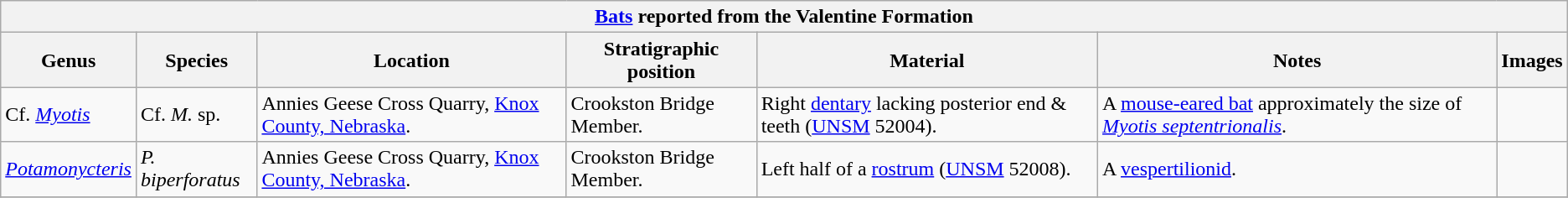<table class="wikitable" align="center">
<tr>
<th colspan="7" align="center"><strong><a href='#'>Bats</a> reported from the Valentine Formation</strong></th>
</tr>
<tr>
<th>Genus</th>
<th>Species</th>
<th>Location</th>
<th><strong>Stratigraphic position</strong></th>
<th><strong>Material</strong></th>
<th>Notes</th>
<th>Images</th>
</tr>
<tr>
<td>Cf. <em><a href='#'>Myotis</a></em></td>
<td>Cf. <em>M.</em> sp.</td>
<td>Annies Geese Cross Quarry, <a href='#'>Knox County, Nebraska</a>.</td>
<td>Crookston Bridge Member.</td>
<td>Right <a href='#'>dentary</a> lacking posterior end & teeth (<a href='#'>UNSM</a> 52004).</td>
<td>A <a href='#'>mouse-eared bat</a> approximately the size of <em><a href='#'>Myotis septentrionalis</a></em>.</td>
<td></td>
</tr>
<tr>
<td><em><a href='#'>Potamonycteris</a></em></td>
<td><em>P. biperforatus</em></td>
<td>Annies Geese Cross Quarry, <a href='#'>Knox County, Nebraska</a>.</td>
<td>Crookston Bridge Member.</td>
<td>Left half of a <a href='#'>rostrum</a> (<a href='#'>UNSM</a> 52008).</td>
<td>A <a href='#'>vespertilionid</a>.</td>
<td></td>
</tr>
<tr>
</tr>
</table>
